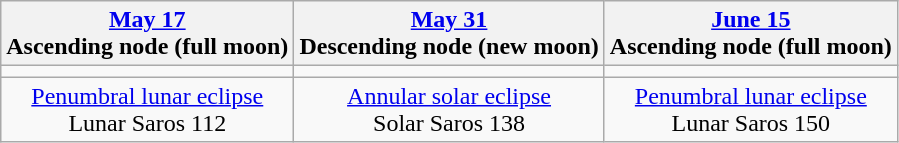<table class="wikitable">
<tr>
<th><a href='#'>May 17</a><br>Ascending node (full moon)<br></th>
<th><a href='#'>May 31</a><br>Descending node (new moon)<br></th>
<th><a href='#'>June 15</a><br>Ascending node (full moon)<br></th>
</tr>
<tr>
<td></td>
<td></td>
<td></td>
</tr>
<tr align=center>
<td><a href='#'>Penumbral lunar eclipse</a><br>Lunar Saros 112</td>
<td><a href='#'>Annular solar eclipse</a><br>Solar Saros 138</td>
<td><a href='#'>Penumbral lunar eclipse</a><br>Lunar Saros 150</td>
</tr>
</table>
